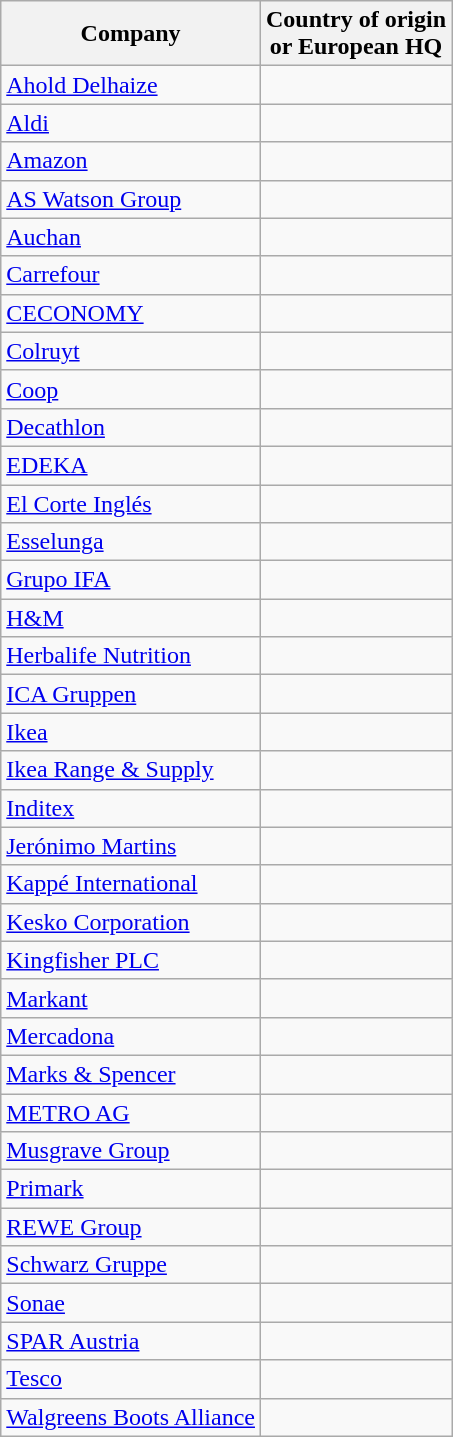<table class="wikitable sortable">
<tr>
<th>Company</th>
<th>Country of origin<br>or European HQ</th>
</tr>
<tr>
<td><a href='#'>Ahold Delhaize</a></td>
<td></td>
</tr>
<tr>
<td><a href='#'>Aldi</a></td>
<td></td>
</tr>
<tr>
<td><a href='#'>Amazon</a></td>
<td></td>
</tr>
<tr>
<td><a href='#'>AS Watson Group</a></td>
<td></td>
</tr>
<tr>
<td><a href='#'>Auchan</a></td>
<td></td>
</tr>
<tr>
<td><a href='#'>Carrefour</a></td>
<td></td>
</tr>
<tr>
<td><a href='#'>CECONOMY</a></td>
<td></td>
</tr>
<tr>
<td><a href='#'>Colruyt</a></td>
<td></td>
</tr>
<tr>
<td><a href='#'>Coop</a></td>
<td></td>
</tr>
<tr>
<td><a href='#'>Decathlon</a></td>
<td></td>
</tr>
<tr>
<td><a href='#'>EDEKA</a></td>
<td></td>
</tr>
<tr>
<td><a href='#'>El Corte Inglés</a></td>
<td></td>
</tr>
<tr>
<td><a href='#'>Esselunga</a></td>
<td></td>
</tr>
<tr>
<td><a href='#'>Grupo IFA</a></td>
<td></td>
</tr>
<tr>
<td><a href='#'>H&M</a></td>
<td></td>
</tr>
<tr>
<td><a href='#'>Herbalife Nutrition</a></td>
<td></td>
</tr>
<tr>
<td><a href='#'>ICA Gruppen</a></td>
<td></td>
</tr>
<tr>
<td><a href='#'>Ikea</a></td>
<td></td>
</tr>
<tr>
<td><a href='#'>Ikea Range & Supply</a></td>
<td></td>
</tr>
<tr>
<td><a href='#'>Inditex</a></td>
<td></td>
</tr>
<tr>
<td><a href='#'>Jerónimo Martins</a></td>
<td></td>
</tr>
<tr>
<td><a href='#'>Kappé International</a></td>
<td></td>
</tr>
<tr>
<td><a href='#'>Kesko Corporation</a></td>
<td></td>
</tr>
<tr>
<td><a href='#'>Kingfisher PLC</a></td>
<td></td>
</tr>
<tr>
<td><a href='#'>Markant</a></td>
<td></td>
</tr>
<tr>
<td><a href='#'>Mercadona</a></td>
<td></td>
</tr>
<tr>
<td><a href='#'>Marks & Spencer</a></td>
<td></td>
</tr>
<tr>
<td><a href='#'>METRO AG</a></td>
<td></td>
</tr>
<tr>
<td><a href='#'>Musgrave Group</a></td>
<td></td>
</tr>
<tr>
<td><a href='#'>Primark</a></td>
<td></td>
</tr>
<tr>
<td><a href='#'>REWE Group</a></td>
<td></td>
</tr>
<tr>
<td><a href='#'>Schwarz Gruppe</a></td>
<td></td>
</tr>
<tr>
<td><a href='#'>Sonae</a></td>
<td></td>
</tr>
<tr>
<td><a href='#'>SPAR Austria</a></td>
<td></td>
</tr>
<tr>
<td><a href='#'>Tesco</a></td>
<td></td>
</tr>
<tr>
<td><a href='#'>Walgreens Boots Alliance</a></td>
<td></td>
</tr>
</table>
